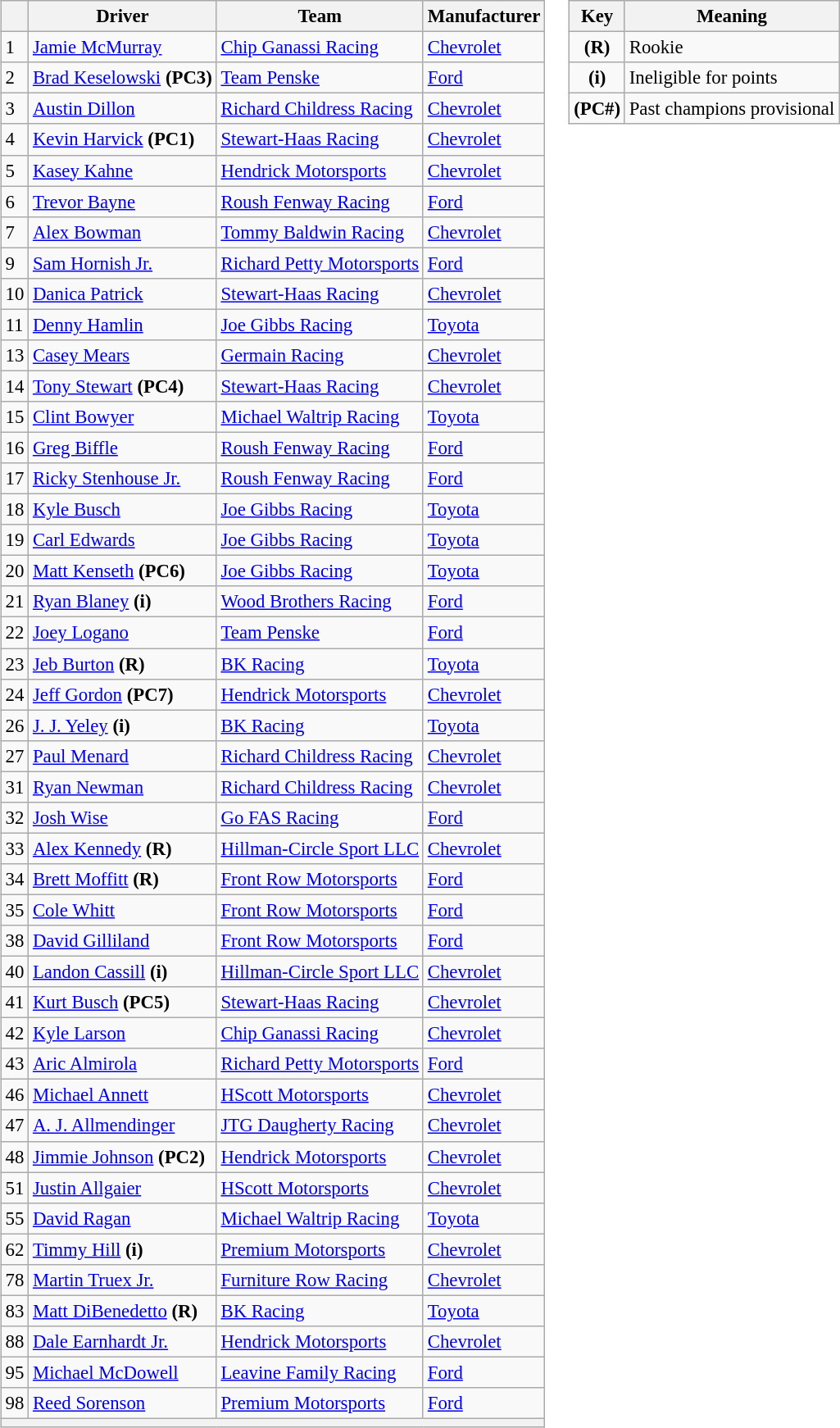<table>
<tr>
<td><br><table class="wikitable" style="font-size:95%">
<tr>
<th></th>
<th>Driver</th>
<th>Team</th>
<th>Manufacturer</th>
</tr>
<tr>
<td>1</td>
<td><a href='#'>Jamie McMurray</a></td>
<td><a href='#'>Chip Ganassi Racing</a></td>
<td><a href='#'>Chevrolet</a></td>
</tr>
<tr>
<td>2</td>
<td><a href='#'>Brad Keselowski</a> <strong>(PC3)</strong></td>
<td><a href='#'>Team Penske</a></td>
<td><a href='#'>Ford</a></td>
</tr>
<tr>
<td>3</td>
<td><a href='#'>Austin Dillon</a></td>
<td><a href='#'>Richard Childress Racing</a></td>
<td><a href='#'>Chevrolet</a></td>
</tr>
<tr>
<td>4</td>
<td><a href='#'>Kevin Harvick</a> <strong>(PC1)</strong></td>
<td><a href='#'>Stewart-Haas Racing</a></td>
<td><a href='#'>Chevrolet</a></td>
</tr>
<tr>
<td>5</td>
<td><a href='#'>Kasey Kahne</a></td>
<td><a href='#'>Hendrick Motorsports</a></td>
<td><a href='#'>Chevrolet</a></td>
</tr>
<tr>
<td>6</td>
<td><a href='#'>Trevor Bayne</a></td>
<td><a href='#'>Roush Fenway Racing</a></td>
<td><a href='#'>Ford</a></td>
</tr>
<tr>
<td>7</td>
<td><a href='#'>Alex Bowman</a></td>
<td><a href='#'>Tommy Baldwin Racing</a></td>
<td><a href='#'>Chevrolet</a></td>
</tr>
<tr>
<td>9</td>
<td><a href='#'>Sam Hornish Jr.</a></td>
<td><a href='#'>Richard Petty Motorsports</a></td>
<td><a href='#'>Ford</a></td>
</tr>
<tr>
<td>10</td>
<td><a href='#'>Danica Patrick</a></td>
<td><a href='#'>Stewart-Haas Racing</a></td>
<td><a href='#'>Chevrolet</a></td>
</tr>
<tr>
<td>11</td>
<td><a href='#'>Denny Hamlin</a></td>
<td><a href='#'>Joe Gibbs Racing</a></td>
<td><a href='#'>Toyota</a></td>
</tr>
<tr>
<td>13</td>
<td><a href='#'>Casey Mears</a></td>
<td><a href='#'>Germain Racing</a></td>
<td><a href='#'>Chevrolet</a></td>
</tr>
<tr>
<td>14</td>
<td><a href='#'>Tony Stewart</a> <strong>(PC4)</strong></td>
<td><a href='#'>Stewart-Haas Racing</a></td>
<td><a href='#'>Chevrolet</a></td>
</tr>
<tr>
<td>15</td>
<td><a href='#'>Clint Bowyer</a></td>
<td><a href='#'>Michael Waltrip Racing</a></td>
<td><a href='#'>Toyota</a></td>
</tr>
<tr>
<td>16</td>
<td><a href='#'>Greg Biffle</a></td>
<td><a href='#'>Roush Fenway Racing</a></td>
<td><a href='#'>Ford</a></td>
</tr>
<tr>
<td>17</td>
<td><a href='#'>Ricky Stenhouse Jr.</a></td>
<td><a href='#'>Roush Fenway Racing</a></td>
<td><a href='#'>Ford</a></td>
</tr>
<tr>
<td>18</td>
<td><a href='#'>Kyle Busch</a></td>
<td><a href='#'>Joe Gibbs Racing</a></td>
<td><a href='#'>Toyota</a></td>
</tr>
<tr>
<td>19</td>
<td><a href='#'>Carl Edwards</a></td>
<td><a href='#'>Joe Gibbs Racing</a></td>
<td><a href='#'>Toyota</a></td>
</tr>
<tr>
<td>20</td>
<td><a href='#'>Matt Kenseth</a> <strong>(PC6)</strong></td>
<td><a href='#'>Joe Gibbs Racing</a></td>
<td><a href='#'>Toyota</a></td>
</tr>
<tr>
<td>21</td>
<td><a href='#'>Ryan Blaney</a> <strong>(i)</strong></td>
<td><a href='#'>Wood Brothers Racing</a></td>
<td><a href='#'>Ford</a></td>
</tr>
<tr>
<td>22</td>
<td><a href='#'>Joey Logano</a></td>
<td><a href='#'>Team Penske</a></td>
<td><a href='#'>Ford</a></td>
</tr>
<tr>
<td>23</td>
<td><a href='#'>Jeb Burton</a> <strong>(R)</strong></td>
<td><a href='#'>BK Racing</a></td>
<td><a href='#'>Toyota</a></td>
</tr>
<tr>
<td>24</td>
<td><a href='#'>Jeff Gordon</a> <strong>(PC7)</strong></td>
<td><a href='#'>Hendrick Motorsports</a></td>
<td><a href='#'>Chevrolet</a></td>
</tr>
<tr>
<td>26</td>
<td><a href='#'>J. J. Yeley</a> <strong>(i)</strong></td>
<td><a href='#'>BK Racing</a></td>
<td><a href='#'>Toyota</a></td>
</tr>
<tr>
<td>27</td>
<td><a href='#'>Paul Menard</a></td>
<td><a href='#'>Richard Childress Racing</a></td>
<td><a href='#'>Chevrolet</a></td>
</tr>
<tr>
<td>31</td>
<td><a href='#'>Ryan Newman</a></td>
<td><a href='#'>Richard Childress Racing</a></td>
<td><a href='#'>Chevrolet</a></td>
</tr>
<tr>
<td>32</td>
<td><a href='#'>Josh Wise</a></td>
<td><a href='#'>Go FAS Racing</a></td>
<td><a href='#'>Ford</a></td>
</tr>
<tr>
<td>33</td>
<td><a href='#'>Alex Kennedy</a> <strong>(R)</strong></td>
<td><a href='#'>Hillman-Circle Sport LLC</a></td>
<td><a href='#'>Chevrolet</a></td>
</tr>
<tr>
<td>34</td>
<td><a href='#'>Brett Moffitt</a> <strong>(R)</strong></td>
<td><a href='#'>Front Row Motorsports</a></td>
<td><a href='#'>Ford</a></td>
</tr>
<tr>
<td>35</td>
<td><a href='#'>Cole Whitt</a></td>
<td><a href='#'>Front Row Motorsports</a></td>
<td><a href='#'>Ford</a></td>
</tr>
<tr>
<td>38</td>
<td><a href='#'>David Gilliland</a></td>
<td><a href='#'>Front Row Motorsports</a></td>
<td><a href='#'>Ford</a></td>
</tr>
<tr>
<td>40</td>
<td><a href='#'>Landon Cassill</a> <strong>(i)</strong></td>
<td><a href='#'>Hillman-Circle Sport LLC</a></td>
<td><a href='#'>Chevrolet</a></td>
</tr>
<tr>
<td>41</td>
<td><a href='#'>Kurt Busch</a> <strong>(PC5)</strong></td>
<td><a href='#'>Stewart-Haas Racing</a></td>
<td><a href='#'>Chevrolet</a></td>
</tr>
<tr>
<td>42</td>
<td><a href='#'>Kyle Larson</a></td>
<td><a href='#'>Chip Ganassi Racing</a></td>
<td><a href='#'>Chevrolet</a></td>
</tr>
<tr>
<td>43</td>
<td><a href='#'>Aric Almirola</a></td>
<td><a href='#'>Richard Petty Motorsports</a></td>
<td><a href='#'>Ford</a></td>
</tr>
<tr>
<td>46</td>
<td><a href='#'>Michael Annett</a></td>
<td><a href='#'>HScott Motorsports</a></td>
<td><a href='#'>Chevrolet</a></td>
</tr>
<tr>
<td>47</td>
<td><a href='#'>A. J. Allmendinger</a></td>
<td><a href='#'>JTG Daugherty Racing</a></td>
<td><a href='#'>Chevrolet</a></td>
</tr>
<tr>
<td>48</td>
<td><a href='#'>Jimmie Johnson</a> <strong>(PC2)</strong></td>
<td><a href='#'>Hendrick Motorsports</a></td>
<td><a href='#'>Chevrolet</a></td>
</tr>
<tr>
<td>51</td>
<td><a href='#'>Justin Allgaier</a></td>
<td><a href='#'>HScott Motorsports</a></td>
<td><a href='#'>Chevrolet</a></td>
</tr>
<tr>
<td>55</td>
<td><a href='#'>David Ragan</a></td>
<td><a href='#'>Michael Waltrip Racing</a></td>
<td><a href='#'>Toyota</a></td>
</tr>
<tr>
<td>62</td>
<td><a href='#'>Timmy Hill</a> <strong>(i)</strong></td>
<td><a href='#'>Premium Motorsports</a></td>
<td><a href='#'>Chevrolet</a></td>
</tr>
<tr>
<td>78</td>
<td><a href='#'>Martin Truex Jr.</a></td>
<td><a href='#'>Furniture Row Racing</a></td>
<td><a href='#'>Chevrolet</a></td>
</tr>
<tr>
<td>83</td>
<td><a href='#'>Matt DiBenedetto</a> <strong>(R)</strong></td>
<td><a href='#'>BK Racing</a></td>
<td><a href='#'>Toyota</a></td>
</tr>
<tr>
<td>88</td>
<td><a href='#'>Dale Earnhardt Jr.</a></td>
<td><a href='#'>Hendrick Motorsports</a></td>
<td><a href='#'>Chevrolet</a></td>
</tr>
<tr>
<td>95</td>
<td><a href='#'>Michael McDowell</a></td>
<td><a href='#'>Leavine Family Racing</a></td>
<td><a href='#'>Ford</a></td>
</tr>
<tr>
<td>98</td>
<td><a href='#'>Reed Sorenson</a></td>
<td><a href='#'>Premium Motorsports</a></td>
<td><a href='#'>Ford</a></td>
</tr>
<tr>
<th colspan="4"></th>
</tr>
</table>
</td>
<td valign="top"><br><table class="wikitable" style="float:right; font-size:95%;">
<tr>
<th>Key</th>
<th>Meaning</th>
</tr>
<tr>
<td style="text-align:center;"><strong>(R)</strong></td>
<td>Rookie</td>
</tr>
<tr>
<td style="text-align:center;"><strong>(i)</strong></td>
<td>Ineligible for points</td>
</tr>
<tr>
<td style="text-align:center;"><strong>(PC#)</strong></td>
<td>Past champions provisional</td>
</tr>
</table>
</td>
</tr>
</table>
